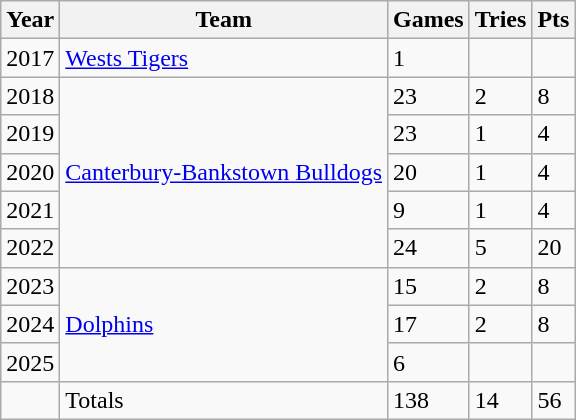<table class="wikitable">
<tr>
<th>Year</th>
<th>Team</th>
<th>Games</th>
<th>Tries</th>
<th>Pts</th>
</tr>
<tr>
<td>2017</td>
<td> <a href='#'>Wests Tigers</a></td>
<td>1</td>
<td></td>
<td></td>
</tr>
<tr>
<td>2018</td>
<td rowspan="5"> <a href='#'>Canterbury-Bankstown Bulldogs</a></td>
<td>23</td>
<td>2</td>
<td>8</td>
</tr>
<tr>
<td>2019</td>
<td>23</td>
<td>1</td>
<td>4</td>
</tr>
<tr>
<td>2020</td>
<td>20</td>
<td>1</td>
<td>4</td>
</tr>
<tr>
<td>2021</td>
<td>9</td>
<td>1</td>
<td>4</td>
</tr>
<tr>
<td>2022</td>
<td>24</td>
<td>5</td>
<td>20</td>
</tr>
<tr>
<td>2023</td>
<td rowspan="3"> <a href='#'>Dolphins</a></td>
<td>15</td>
<td>2</td>
<td>8</td>
</tr>
<tr>
<td>2024</td>
<td>17</td>
<td>2</td>
<td>8</td>
</tr>
<tr>
<td>2025</td>
<td>6</td>
<td></td>
<td></td>
</tr>
<tr>
<td></td>
<td>Totals</td>
<td>138</td>
<td>14</td>
<td>56</td>
</tr>
</table>
